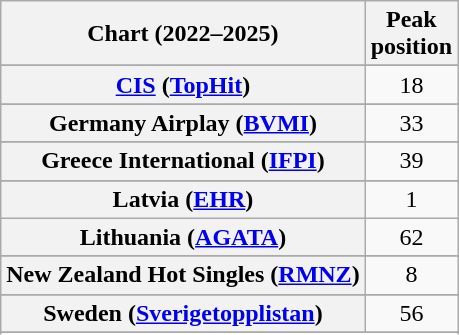<table class="wikitable sortable plainrowheaders" style="text-align:center">
<tr>
<th scope="col">Chart (2022–2025)</th>
<th scope="col">Peak<br>position</th>
</tr>
<tr>
</tr>
<tr>
<th scope="row"><a href='#'>CIS</a> (<a href='#'>TopHit</a>)</th>
<td>18</td>
</tr>
<tr>
</tr>
<tr>
</tr>
<tr>
<th scope="row">Germany Airplay (<a href='#'>BVMI</a>)</th>
<td>33</td>
</tr>
<tr>
</tr>
<tr>
<th scope="row">Greece International (<a href='#'>IFPI</a>)</th>
<td>39</td>
</tr>
<tr>
</tr>
<tr>
</tr>
<tr>
</tr>
<tr>
</tr>
<tr>
<th scope="row">Latvia (<a href='#'>EHR</a>)</th>
<td>1</td>
</tr>
<tr>
<th scope="row">Lithuania (<a href='#'>AGATA</a>)</th>
<td>62</td>
</tr>
<tr>
</tr>
<tr>
</tr>
<tr>
<th scope="row">New Zealand Hot Singles (<a href='#'>RMNZ</a>)</th>
<td>8</td>
</tr>
<tr>
</tr>
<tr>
</tr>
<tr>
</tr>
<tr>
</tr>
<tr>
<th scope="row">Sweden (<a href='#'>Sverigetopplistan</a>)</th>
<td>56</td>
</tr>
<tr>
</tr>
<tr>
</tr>
<tr>
</tr>
</table>
